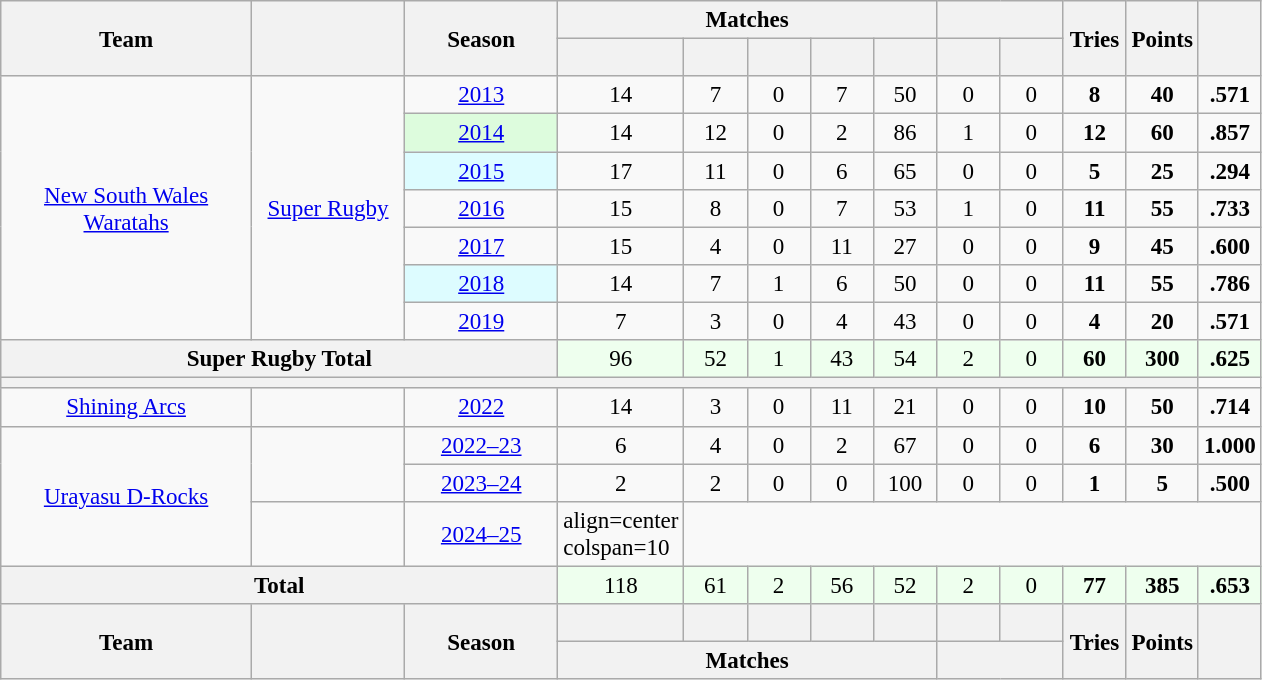<table class="wikitable" style="font-size:96%">
<tr>
<th rowspan=2 width="160">Team</th>
<th rowspan=2 width="95"></th>
<th rowspan=2 width="95">Season</th>
<th colspan=5>Matches</th>
<th colspan=2></th>
<th rowspan=2>Tries</th>
<th rowspan=2>Points</th>
<th rowspan=2></th>
</tr>
<tr>
<th></th>
<th></th>
<th></th>
<th></th>
<th></th>
<th><br></th>
<th><br></th>
</tr>
<tr>
<td align=center rowspan=7><a href='#'>New South Wales Waratahs</a></td>
<td align=center rowspan=7><a href='#'>Super Rugby</a></td>
<td align=center><a href='#'>2013</a></td>
<td align=center width="35">14</td>
<td align=center width="35">7</td>
<td align=center width="35">0</td>
<td align=center width="35">7</td>
<td align=center width="35">50</td>
<td align=center width="35">0</td>
<td align=center width="35">0</td>
<td align=center width="35"><strong>8</strong></td>
<td align=center width="35"><strong>40</strong></td>
<td align=center width="35"><strong>.571</strong></td>
</tr>
<tr>
<td align=center bgcolor=#DDFCDD><a href='#'>2014</a></td>
<td align=center width="35">14</td>
<td align=center width="35">12</td>
<td align=center width="35">0</td>
<td align=center width="35">2</td>
<td align=center width="35">86</td>
<td align=center width="35">1</td>
<td align=center width="35">0</td>
<td align=center width="35"><strong>12</strong></td>
<td align=center width="35"><strong>60</strong></td>
<td align=center width="35"><strong>.857</strong></td>
</tr>
<tr>
<td align=center bgcolor=#DDFCFF><a href='#'>2015</a></td>
<td align=center width="35">17</td>
<td align=center width="35">11</td>
<td align=center width="35">0</td>
<td align=center width="35">6</td>
<td align=center width="35">65</td>
<td align=center width="35">0</td>
<td align=center width="35">0</td>
<td align=center width="35"><strong>5</strong></td>
<td align=center width="35"><strong>25</strong></td>
<td align=center width="35"><strong>.294</strong></td>
</tr>
<tr>
<td align=center><a href='#'>2016</a></td>
<td align=center width="35">15</td>
<td align=center width="35">8</td>
<td align=center width="35">0</td>
<td align=center width="35">7</td>
<td align=center width="35">53</td>
<td align=center width="35">1</td>
<td align=center width="35">0</td>
<td align=center width="35"><strong>11</strong></td>
<td align=center width="35"><strong>55</strong></td>
<td align=center width="35"><strong>.733</strong></td>
</tr>
<tr>
<td align=center><a href='#'>2017</a></td>
<td align=center width="35">15</td>
<td align=center width="35">4</td>
<td align=center width="35">0</td>
<td align=center width="35">11</td>
<td align=center width="35">27</td>
<td align=center width="35">0</td>
<td align=center width="35">0</td>
<td align=center width="35"><strong>9</strong></td>
<td align=center width="35"><strong>45</strong></td>
<td align=center width="35"><strong>.600</strong></td>
</tr>
<tr>
<td align=center bgcolor=#DDFCFF><a href='#'>2018</a></td>
<td align=center width="35">14</td>
<td align=center width="35">7</td>
<td align=center width="35">1</td>
<td align=center width="35">6</td>
<td align=center width="35">50</td>
<td align=center width="35">0</td>
<td align=center width="35">0</td>
<td align=center width="35"><strong>11</strong></td>
<td align=center width="35"><strong>55</strong></td>
<td align=center width="35"><strong>.786</strong></td>
</tr>
<tr>
<td align=center><a href='#'>2019</a></td>
<td align=center width="35">7</td>
<td align=center width="35">3</td>
<td align=center width="35">0</td>
<td align=center width="35">4</td>
<td align=center width="35">43</td>
<td align=center width="35">0</td>
<td align=center width="35">0</td>
<td align=center width="35"><strong>4</strong></td>
<td align=center width="35"><strong>20</strong></td>
<td align=center width="35"><strong>.571</strong></td>
</tr>
<tr>
<th colspan=3>Super Rugby Total</th>
<td align=center bgcolor=#EEFFEE>96</td>
<td align=center bgcolor=#EEFFEE>52</td>
<td align=center bgcolor=#EEFFEE>1</td>
<td align=center bgcolor=#EEFFEE>43</td>
<td align=center bgcolor=#EEFFEE>54</td>
<td align=center bgcolor=#EEFFEE>2</td>
<td align=center bgcolor=#EEFFEE>0</td>
<td align=center bgcolor=#EEFFEE><strong>60</strong></td>
<td align=center bgcolor=#EEFFEE><strong>300</strong></td>
<td align=center bgcolor=#EEFFEE><strong>.625</strong></td>
</tr>
<tr>
<th colspan=12></th>
</tr>
<tr>
<td align=center><a href='#'>Shining Arcs</a></td>
<td align=center></td>
<td align=center><a href='#'>2022</a></td>
<td align=center width="35">14</td>
<td align=center width="35">3</td>
<td align=center width="35">0</td>
<td align=center width="35">11</td>
<td align=center width="35">21</td>
<td align=center width="35">0</td>
<td align=center width="35">0</td>
<td align=center width="35"><strong>10</strong></td>
<td align=center width="35"><strong>50</strong></td>
<td align=center width="35"><strong>.714</strong></td>
</tr>
<tr>
<td align=center rowspan=3><a href='#'>Urayasu D-Rocks</a></td>
<td align=center rowspan=2></td>
<td align=center><a href='#'>2022–23</a></td>
<td align=center width="35">6</td>
<td align=center width="35">4</td>
<td align=center width="35">0</td>
<td align=center width="35">2</td>
<td align=center width="35">67</td>
<td align=center width="35">0</td>
<td align=center width="35">0</td>
<td align=center width="35"><strong>6</strong></td>
<td align=center width="35"><strong>30</strong></td>
<td align=center width="35"><strong>1.000</strong></td>
</tr>
<tr>
<td align=center><a href='#'>2023–24</a></td>
<td align=center width="35">2</td>
<td align=center width="35">2</td>
<td align=center width="35">0</td>
<td align=center width="35">0</td>
<td align=center width="35">100</td>
<td align=center width="35">0</td>
<td align=center width="35">0</td>
<td align=center width="35"><strong>1</strong></td>
<td align=center width="35"><strong>5</strong></td>
<td align=center width="35"><strong>.500</strong></td>
</tr>
<tr>
<td align=center></td>
<td align=center><a href='#'>2024–25</a></td>
<td>align=center colspan=10 </td>
</tr>
<tr>
<th colspan=3>Total</th>
<td align=center bgcolor=#EEFFEE>118</td>
<td align=center bgcolor=#EEFFEE>61</td>
<td align=center bgcolor=#EEFFEE>2</td>
<td align=center bgcolor=#EEFFEE>56</td>
<td align=center bgcolor=#EEFFEE>52</td>
<td align=center bgcolor=#EEFFEE>2</td>
<td align=center bgcolor=#EEFFEE>0</td>
<td align=center bgcolor=#EEFFEE><strong>77</strong></td>
<td align=center bgcolor=#EEFFEE><strong>385</strong></td>
<td align=center bgcolor=#EEFFEE><strong>.653</strong></td>
</tr>
<tr>
<th rowspan=2 width="160">Team</th>
<th rowspan=2 width="95"></th>
<th rowspan=2 width="95">Season</th>
<th></th>
<th></th>
<th></th>
<th></th>
<th></th>
<th><br></th>
<th><br></th>
<th rowspan=2>Tries</th>
<th rowspan=2>Points</th>
<th rowspan=2></th>
</tr>
<tr>
<th colspan=5>Matches</th>
<th colspan=2></th>
</tr>
</table>
